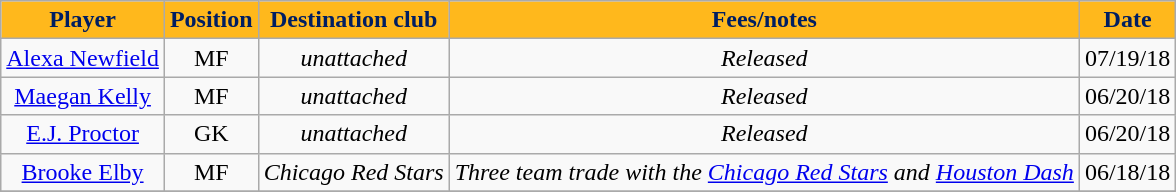<table class="wikitable sortable" style="text-align:center;">
<tr>
<th style="background:#FFB81C; color:#001E62;">Player</th>
<th style="background:#FFB81C; color:#001E62;">Position</th>
<th style="background:#FFB81C; color:#001E62;">Destination club</th>
<th style="background:#FFB81C; color:#001E62;">Fees/notes</th>
<th style="background:#FFB81C; color:#001E62;">Date</th>
</tr>
<tr>
<td> <a href='#'>Alexa Newfield</a></td>
<td>MF</td>
<td><em>unattached</em></td>
<td><em>Released</em></td>
<td>07/19/18</td>
</tr>
<tr>
<td> <a href='#'>Maegan Kelly</a></td>
<td>MF</td>
<td><em>unattached</em></td>
<td><em>Released</em></td>
<td>06/20/18</td>
</tr>
<tr>
<td> <a href='#'>E.J. Proctor</a></td>
<td>GK</td>
<td><em>unattached</em></td>
<td><em>Released</em></td>
<td>06/20/18</td>
</tr>
<tr>
<td> <a href='#'>Brooke Elby</a></td>
<td>MF</td>
<td><em>Chicago Red Stars</em></td>
<td><em>Three team trade with the <a href='#'>Chicago Red Stars</a> and <a href='#'>Houston Dash</a></em></td>
<td>06/18/18</td>
</tr>
<tr>
</tr>
</table>
